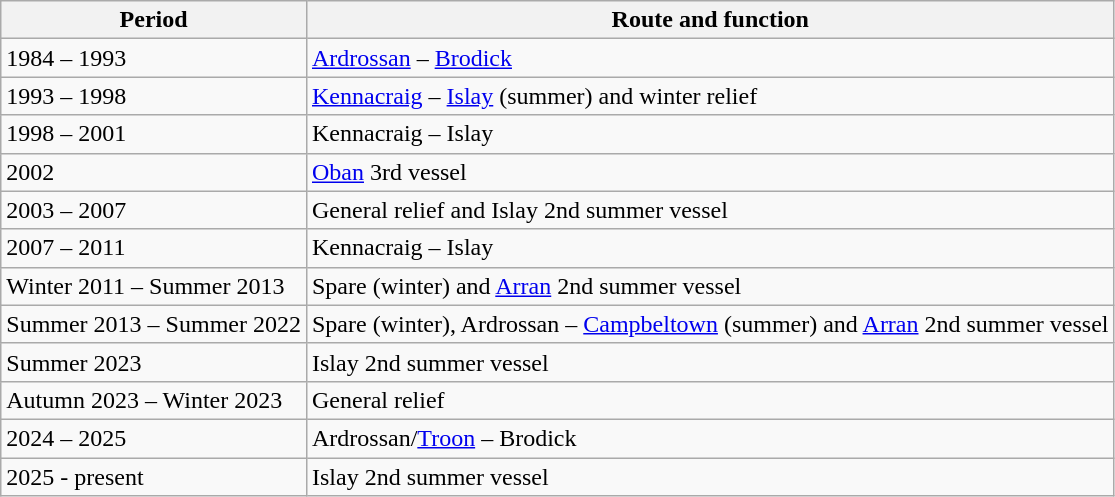<table class="wikitable">
<tr>
<th>Period</th>
<th>Route and function</th>
</tr>
<tr>
<td>1984 – 1993</td>
<td><a href='#'>Ardrossan</a> – <a href='#'>Brodick</a></td>
</tr>
<tr>
<td>1993 – 1998</td>
<td><a href='#'>Kennacraig</a> – <a href='#'>Islay</a> (summer) and winter relief</td>
</tr>
<tr>
<td>1998 – 2001</td>
<td>Kennacraig – Islay</td>
</tr>
<tr>
<td>2002</td>
<td><a href='#'>Oban</a> 3rd vessel</td>
</tr>
<tr>
<td>2003 – 2007</td>
<td>General relief and Islay 2nd summer vessel</td>
</tr>
<tr>
<td>2007 – 2011</td>
<td>Kennacraig – Islay</td>
</tr>
<tr>
<td>Winter 2011 – Summer 2013</td>
<td>Spare (winter) and <a href='#'>Arran</a> 2nd summer vessel</td>
</tr>
<tr>
<td>Summer 2013 – Summer 2022</td>
<td>Spare (winter), Ardrossan – <a href='#'>Campbeltown</a> (summer) and <a href='#'>Arran</a> 2nd summer vessel</td>
</tr>
<tr>
<td>Summer 2023</td>
<td>Islay 2nd summer vessel</td>
</tr>
<tr>
<td>Autumn 2023 – Winter 2023</td>
<td>General relief</td>
</tr>
<tr>
<td>2024 – 2025</td>
<td>Ardrossan/<a href='#'>Troon</a> – Brodick</td>
</tr>
<tr>
<td>2025 - present</td>
<td>Islay 2nd summer vessel</td>
</tr>
</table>
